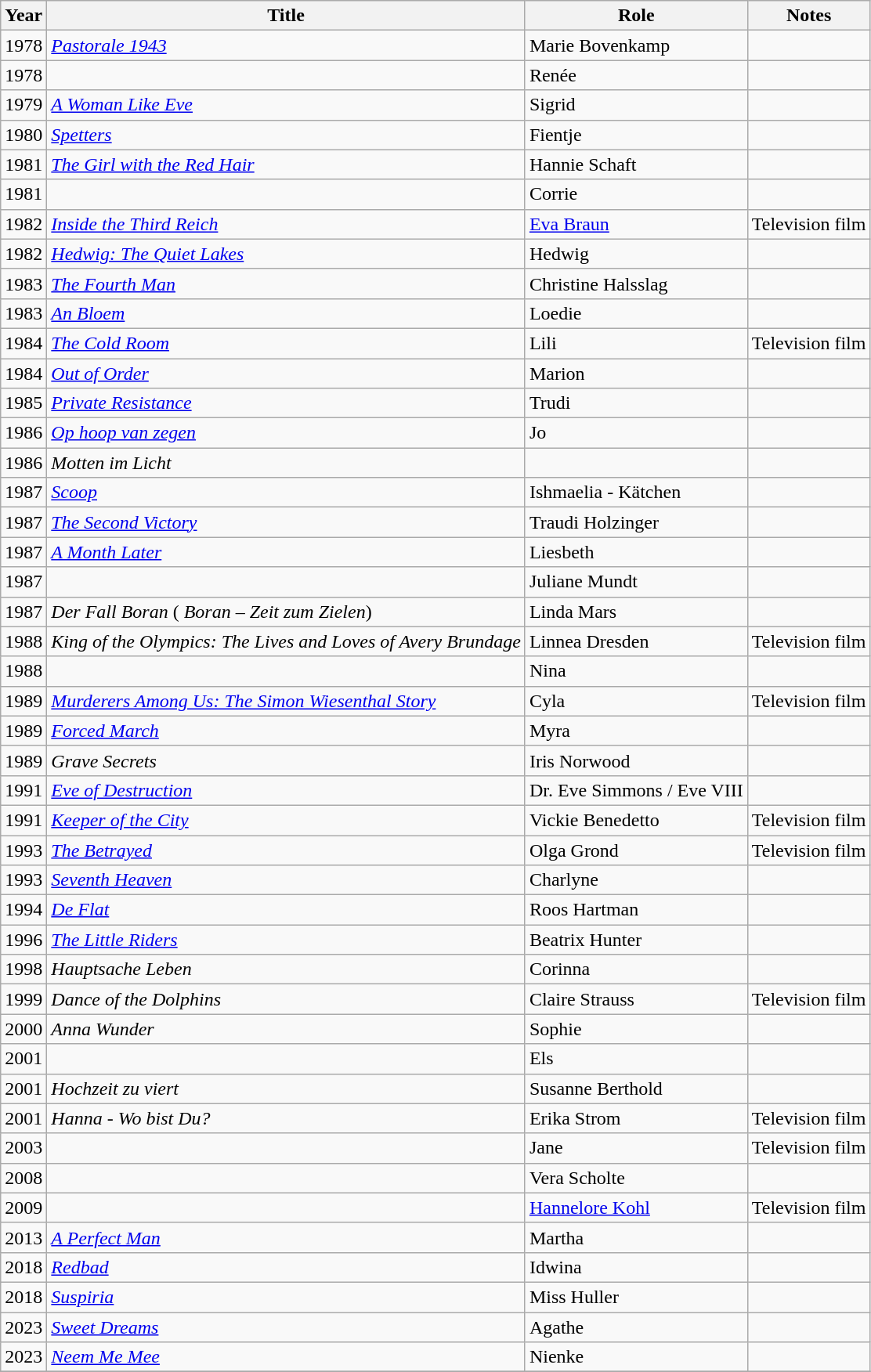<table class="wikitable sortable">
<tr>
<th>Year</th>
<th>Title</th>
<th>Role</th>
<th>Notes</th>
</tr>
<tr>
<td>1978</td>
<td><em><a href='#'>Pastorale 1943</a></em></td>
<td>Marie Bovenkamp</td>
<td></td>
</tr>
<tr>
<td>1978</td>
<td><em></em></td>
<td>Renée</td>
<td></td>
</tr>
<tr>
<td>1979</td>
<td><em><a href='#'>A Woman Like Eve</a></em></td>
<td>Sigrid</td>
<td></td>
</tr>
<tr>
<td>1980</td>
<td><em><a href='#'>Spetters</a></em></td>
<td>Fientje</td>
<td></td>
</tr>
<tr>
<td>1981</td>
<td><em><a href='#'>The Girl with the Red Hair</a></em></td>
<td>Hannie Schaft</td>
<td></td>
</tr>
<tr>
<td>1981</td>
<td><em></em></td>
<td>Corrie</td>
<td></td>
</tr>
<tr>
<td>1982</td>
<td><em><a href='#'>Inside the Third Reich</a></em></td>
<td><a href='#'>Eva Braun</a></td>
<td>Television film</td>
</tr>
<tr>
<td>1982</td>
<td><em><a href='#'>Hedwig: The Quiet Lakes</a></em></td>
<td>Hedwig</td>
<td></td>
</tr>
<tr>
<td>1983</td>
<td><em><a href='#'>The Fourth Man</a></em></td>
<td>Christine Halsslag</td>
<td></td>
</tr>
<tr>
<td>1983</td>
<td><em><a href='#'>An Bloem</a></em></td>
<td>Loedie</td>
<td></td>
</tr>
<tr>
<td>1984</td>
<td><em><a href='#'>The Cold Room</a></em></td>
<td>Lili</td>
<td>Television film</td>
</tr>
<tr>
<td>1984</td>
<td><em><a href='#'>Out of Order</a></em></td>
<td>Marion</td>
<td></td>
</tr>
<tr>
<td>1985</td>
<td><em><a href='#'>Private Resistance</a></em></td>
<td>Trudi</td>
<td></td>
</tr>
<tr>
<td>1986</td>
<td><em><a href='#'>Op hoop van zegen</a></em></td>
<td>Jo</td>
<td></td>
</tr>
<tr>
<td>1986</td>
<td><em>Motten im Licht</em></td>
<td></td>
<td></td>
</tr>
<tr>
<td>1987</td>
<td><em><a href='#'>Scoop</a></em></td>
<td>Ishmaelia - Kätchen</td>
<td></td>
</tr>
<tr>
<td>1987</td>
<td><em><a href='#'>The Second Victory</a></em></td>
<td>Traudi Holzinger</td>
<td></td>
</tr>
<tr>
<td>1987</td>
<td><em><a href='#'>A Month Later</a></em></td>
<td>Liesbeth</td>
<td></td>
</tr>
<tr>
<td>1987</td>
<td><em></em></td>
<td>Juliane Mundt</td>
<td></td>
</tr>
<tr>
<td>1987</td>
<td><em>Der Fall Boran</em> ( <em>Boran – Zeit zum Zielen</em>)</td>
<td>Linda Mars</td>
<td></td>
</tr>
<tr>
<td>1988</td>
<td><em>King of the Olympics: The Lives and Loves of Avery Brundage</em></td>
<td>Linnea Dresden</td>
<td>Television film</td>
</tr>
<tr>
<td>1988</td>
<td><em></em></td>
<td>Nina</td>
<td></td>
</tr>
<tr>
<td>1989</td>
<td><em><a href='#'>Murderers Among Us: The Simon Wiesenthal Story</a></em></td>
<td>Cyla</td>
<td>Television film</td>
</tr>
<tr>
<td>1989</td>
<td><em><a href='#'>Forced March</a></em></td>
<td>Myra</td>
<td></td>
</tr>
<tr>
<td>1989</td>
<td><em>Grave Secrets</em></td>
<td>Iris Norwood</td>
<td></td>
</tr>
<tr>
<td>1991</td>
<td><em><a href='#'>Eve of Destruction</a></em></td>
<td>Dr. Eve Simmons / Eve VIII</td>
<td></td>
</tr>
<tr>
<td>1991</td>
<td><em><a href='#'>Keeper of the City</a></em></td>
<td>Vickie Benedetto</td>
<td>Television film</td>
</tr>
<tr>
<td>1993</td>
<td><em><a href='#'>The Betrayed</a></em></td>
<td>Olga Grond</td>
<td>Television film</td>
</tr>
<tr>
<td>1993</td>
<td><em><a href='#'>Seventh Heaven</a></em></td>
<td>Charlyne</td>
<td></td>
</tr>
<tr>
<td>1994</td>
<td><em><a href='#'>De Flat</a></em></td>
<td>Roos Hartman</td>
<td></td>
</tr>
<tr>
<td>1996</td>
<td><em><a href='#'>The Little Riders</a></em></td>
<td>Beatrix Hunter</td>
<td></td>
</tr>
<tr>
<td>1998</td>
<td><em>Hauptsache Leben</em></td>
<td>Corinna</td>
<td></td>
</tr>
<tr>
<td>1999</td>
<td><em>Dance of the Dolphins</em></td>
<td>Claire Strauss</td>
<td>Television film</td>
</tr>
<tr>
<td>2000</td>
<td><em>Anna Wunder</em></td>
<td>Sophie</td>
<td></td>
</tr>
<tr>
<td>2001</td>
<td><em></em></td>
<td>Els</td>
<td></td>
</tr>
<tr>
<td>2001</td>
<td><em>Hochzeit zu viert</em></td>
<td>Susanne Berthold</td>
<td></td>
</tr>
<tr>
<td>2001</td>
<td><em>Hanna - Wo bist Du?</em></td>
<td>Erika Strom</td>
<td>Television film</td>
</tr>
<tr>
<td>2003</td>
<td><em></em></td>
<td>Jane</td>
<td>Television film</td>
</tr>
<tr>
<td>2008</td>
<td><em></em></td>
<td>Vera Scholte</td>
<td></td>
</tr>
<tr>
<td>2009</td>
<td><em></em></td>
<td><a href='#'>Hannelore Kohl</a></td>
<td>Television film</td>
</tr>
<tr>
<td>2013</td>
<td><em><a href='#'>A Perfect Man</a></em></td>
<td>Martha</td>
<td></td>
</tr>
<tr>
<td>2018</td>
<td><em><a href='#'>Redbad</a></em></td>
<td>Idwina</td>
<td></td>
</tr>
<tr>
<td>2018</td>
<td><em><a href='#'>Suspiria</a></em></td>
<td>Miss Huller</td>
<td></td>
</tr>
<tr>
<td>2023</td>
<td><em><a href='#'>Sweet Dreams</a></em></td>
<td>Agathe</td>
<td></td>
</tr>
<tr>
<td>2023</td>
<td><em><a href='#'>Neem Me Mee</a></em></td>
<td>Nienke</td>
<td></td>
</tr>
<tr>
</tr>
</table>
